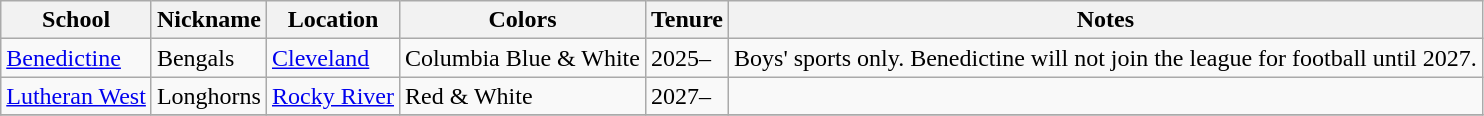<table class="wikitable sortable">
<tr>
<th>School</th>
<th>Nickname</th>
<th>Location</th>
<th>Colors</th>
<th>Tenure</th>
<th>Notes</th>
</tr>
<tr>
<td><a href='#'>Benedictine</a></td>
<td>Bengals</td>
<td><a href='#'>Cleveland</a></td>
<td>Columbia Blue & White <br> </td>
<td>2025–</td>
<td>Boys' sports only.  Benedictine will not join the league for football until 2027.</td>
</tr>
<tr>
<td><a href='#'>Lutheran West</a></td>
<td>Longhorns</td>
<td><a href='#'>Rocky River</a></td>
<td>Red & White<br> </td>
<td>2027–</td>
<td></td>
</tr>
<tr>
</tr>
</table>
